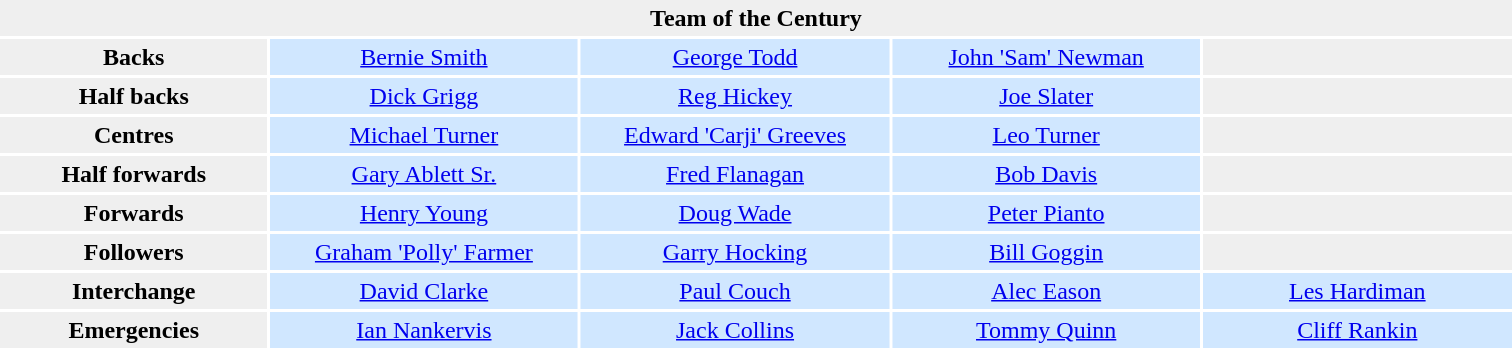<table nowraplinks" cellpadding="3" cellspacing="2" style="margin:auto; text-valign:center; text-align:center; clear:both; width:80%">
<tr>
<td style="background:#efefef; text-align:center;" colspan="13"><strong>Team of the Century</strong></td>
</tr>
<tr>
<th style="background:#efefef; width:8%; text-align:center;"><strong>Backs</strong></th>
<td style="background:#d0e7ff; width:10%; text-align:center;"><a href='#'>Bernie Smith</a></td>
<td style="background:#d0e7ff; width:10%; text-align:center;"><a href='#'>George Todd</a></td>
<td style="background:#d0e7ff; width:10%; text-align:center;"><a href='#'>John 'Sam' Newman</a></td>
<td style="background:#efefef; width:10%; text-align:center;"></td>
</tr>
<tr>
<th style="background:#efefef; width:8%; text-align:center;"><strong>Half backs</strong></th>
<td style="background:#d0e7ff; width:10%; text-align:center;"><a href='#'>Dick Grigg</a></td>
<td style="background:#d0e7ff; width:10%; text-align:center;"><a href='#'>Reg Hickey</a></td>
<td style="background:#d0e7ff; width:10%; text-align:center;"><a href='#'>Joe Slater</a></td>
<td style="background:#efefef; width:10%; text-align:center;"></td>
</tr>
<tr>
<th style="background:#efefef; width:8%; text-align:center;"><strong>Centres</strong></th>
<td style="background:#d0e7ff; width:10%; text-align:center;"><a href='#'>Michael Turner</a></td>
<td style="background:#d0e7ff; width:10%; text-align:center;"><a href='#'>Edward 'Carji' Greeves</a></td>
<td style="background:#d0e7ff; width:10%; text-align:center;"><a href='#'>Leo Turner</a></td>
<td style="background:#efefef; width:10%; text-align:center;"></td>
</tr>
<tr>
<th style="background:#efefef; width:8%; text-align:center;"><strong>Half forwards</strong></th>
<td style="background:#d0e7ff; width:10%; text-align:center;"><a href='#'>Gary Ablett Sr.</a></td>
<td style="background:#d0e7ff; width:10%; text-align:center;"><a href='#'>Fred Flanagan</a></td>
<td style="background:#d0e7ff; width:10%; text-align:center;"><a href='#'>Bob Davis</a></td>
<td style="background:#efefef; width:10%; text-align:center;"></td>
</tr>
<tr>
<th style="background:#efefef; width:8%; text-align:center;"><strong>Forwards</strong></th>
<td style="background:#d0e7ff; width:10%; text-align:center;"><a href='#'>Henry Young</a></td>
<td style="background:#d0e7ff; width:10%; text-align:center;"><a href='#'>Doug Wade</a></td>
<td style="background:#d0e7ff; width:10%; text-align:center;"><a href='#'>Peter Pianto</a></td>
<td style="background:#efefef; width:10%; text-align:center;"></td>
</tr>
<tr>
<th style="background:#efefef; width:8%; text-align:center;"><strong>Followers</strong></th>
<td style="background:#d0e7ff; width:10%; text-align:center;"><a href='#'>Graham 'Polly' Farmer</a></td>
<td style="background:#d0e7ff; width:10%; text-align:center;"><a href='#'>Garry Hocking</a></td>
<td style="background:#d0e7ff; width:10%; text-align:center;"><a href='#'>Bill Goggin</a></td>
<td style="background:#efefef; width:10%; text-align:center;"></td>
</tr>
<tr>
<th style="background:#efefef; width:8%; text-align:center;"><strong>Interchange</strong></th>
<td style="background:#d0e7ff; width:10%; text-align:center;"><a href='#'>David Clarke</a></td>
<td style="background:#d0e7ff; width:10%; text-align:center;"><a href='#'>Paul Couch</a></td>
<td style="background:#d0e7ff; width:10%; text-align:center;"><a href='#'>Alec Eason</a></td>
<td style="background:#d0e7ff; width:10%; text-align:center;"><a href='#'>Les Hardiman</a></td>
</tr>
<tr>
<th style="background:#efefef; width:8%; text-align:center;"><strong>Emergencies</strong></th>
<td style="background:#d0e7ff; width:10%; text-align:center;"><a href='#'>Ian Nankervis</a></td>
<td style="background:#d0e7ff; width:10%; text-align:center;"><a href='#'>Jack Collins</a></td>
<td style="background:#d0e7ff; width:10%; text-align:center;"><a href='#'>Tommy Quinn</a></td>
<td style="background:#d0e7ff; width:10%; text-align:center;"><a href='#'>Cliff Rankin</a></td>
</tr>
</table>
